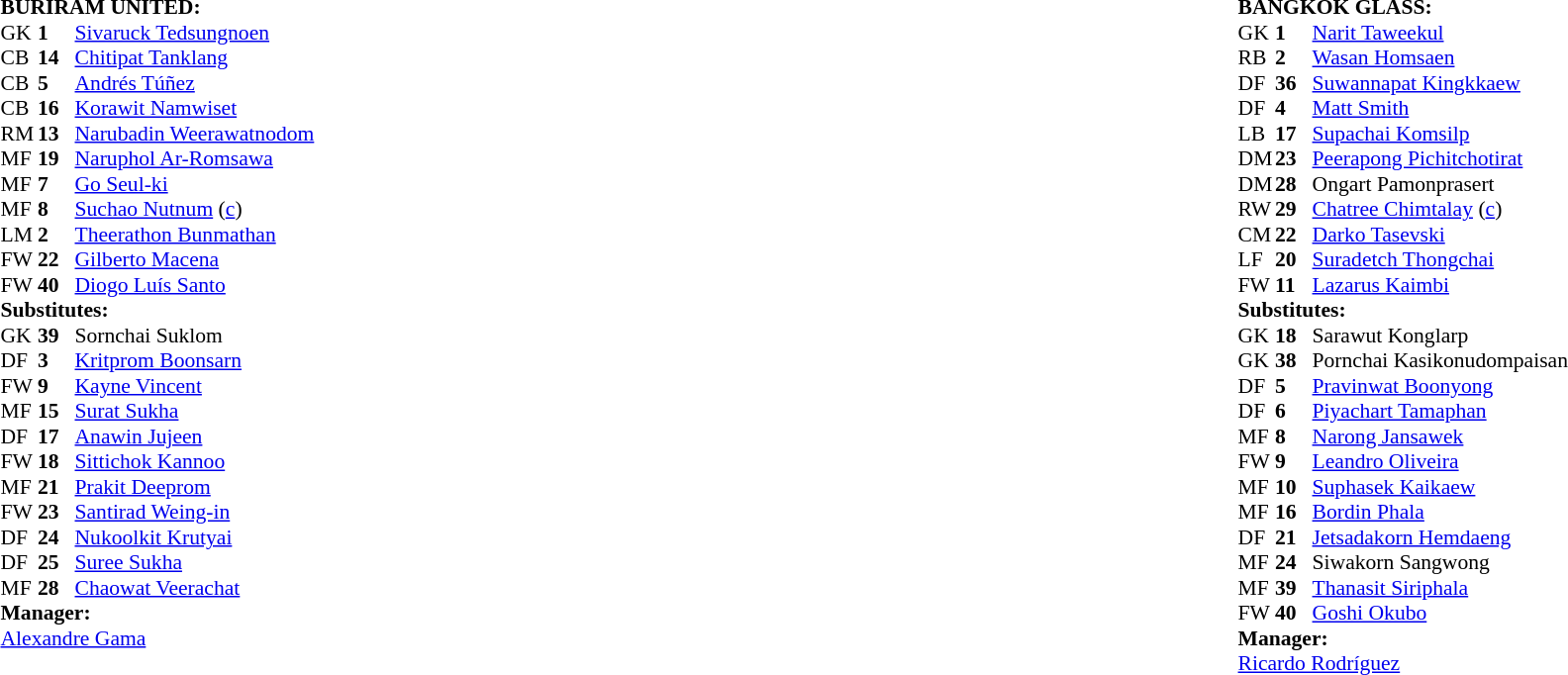<table width="100%">
<tr>
<td valign="top" width="50%"><br><table style="font-size: 90%" cellspacing="0" cellpadding="0">
<tr>
<td colspan="4"><strong>BURIRAM UNITED:</strong></td>
</tr>
<tr>
<th width=25></th>
<th width=25></th>
</tr>
<tr>
<td>GK</td>
<td><strong>1</strong></td>
<td> <a href='#'>Sivaruck Tedsungnoen</a></td>
<td></td>
<td></td>
</tr>
<tr>
<td>CB</td>
<td><strong>14</strong></td>
<td> <a href='#'>Chitipat Tanklang</a></td>
<td></td>
<td></td>
</tr>
<tr>
<td>CB</td>
<td><strong>5</strong></td>
<td> <a href='#'>Andrés Túñez</a></td>
</tr>
<tr>
<td>CB</td>
<td><strong>16</strong></td>
<td> <a href='#'>Korawit Namwiset</a></td>
<td></td>
<td></td>
</tr>
<tr>
<td>RM</td>
<td><strong>13</strong></td>
<td> <a href='#'>Narubadin Weerawatnodom</a></td>
</tr>
<tr>
<td>MF</td>
<td><strong>19</strong></td>
<td> <a href='#'>Naruphol Ar-Romsawa</a></td>
<td></td>
<td></td>
</tr>
<tr>
<td>MF</td>
<td><strong>7</strong></td>
<td> <a href='#'>Go Seul-ki</a></td>
</tr>
<tr>
<td>MF</td>
<td><strong>8</strong></td>
<td> <a href='#'>Suchao Nutnum</a> (<a href='#'>c</a>)</td>
<td></td>
<td></td>
</tr>
<tr>
<td>LM</td>
<td><strong>2</strong></td>
<td> <a href='#'>Theerathon Bunmathan</a></td>
</tr>
<tr>
<td>FW</td>
<td><strong>22</strong></td>
<td> <a href='#'>Gilberto Macena</a></td>
</tr>
<tr>
<td>FW</td>
<td><strong>40</strong></td>
<td> <a href='#'>Diogo Luís Santo</a></td>
<td></td>
<td></td>
</tr>
<tr>
<td colspan=4><strong>Substitutes:</strong></td>
</tr>
<tr>
<td>GK</td>
<td><strong>39</strong></td>
<td> Sornchai Suklom</td>
</tr>
<tr>
<td>DF</td>
<td><strong>3</strong></td>
<td> <a href='#'>Kritprom Boonsarn</a></td>
</tr>
<tr>
<td>FW</td>
<td><strong>9</strong></td>
<td> <a href='#'>Kayne Vincent</a></td>
<td></td>
<td></td>
</tr>
<tr>
<td>MF</td>
<td><strong>15</strong></td>
<td> <a href='#'>Surat Sukha</a></td>
</tr>
<tr>
<td>DF</td>
<td><strong>17</strong></td>
<td> <a href='#'>Anawin Jujeen</a></td>
</tr>
<tr>
<td>FW</td>
<td><strong>18</strong></td>
<td> <a href='#'>Sittichok Kannoo</a></td>
</tr>
<tr>
<td>MF</td>
<td><strong>21</strong></td>
<td> <a href='#'>Prakit Deeprom</a></td>
<td></td>
<td></td>
</tr>
<tr>
<td>FW</td>
<td><strong>23</strong></td>
<td> <a href='#'>Santirad Weing-in</a></td>
</tr>
<tr>
<td>DF</td>
<td><strong>24</strong></td>
<td> <a href='#'>Nukoolkit Krutyai</a></td>
<td></td>
<td></td>
</tr>
<tr>
<td>DF</td>
<td><strong>25</strong></td>
<td> <a href='#'>Suree Sukha</a></td>
</tr>
<tr>
<td>MF</td>
<td><strong>28</strong></td>
<td> <a href='#'>Chaowat Veerachat</a></td>
</tr>
<tr>
<td colspan=3><strong>Manager:</strong></td>
</tr>
<tr>
<td colspan=4> <a href='#'>Alexandre Gama</a></td>
</tr>
</table>
</td>
<td valign="top" width="50%"><br><table style="font-size: 90%" cellspacing="0" cellpadding="0" align=center>
<tr>
<td colspan="4"><strong>BANGKOK GLASS:</strong></td>
</tr>
<tr>
<th width=25></th>
<th width=25></th>
</tr>
<tr>
<td>GK</td>
<td><strong>1</strong></td>
<td> <a href='#'>Narit Taweekul</a></td>
</tr>
<tr>
<td>RB</td>
<td><strong>2</strong></td>
<td> <a href='#'>Wasan Homsaen</a></td>
</tr>
<tr>
<td>DF</td>
<td><strong>36</strong></td>
<td> <a href='#'>Suwannapat Kingkkaew</a></td>
</tr>
<tr>
<td>DF</td>
<td><strong>4</strong></td>
<td> <a href='#'>Matt Smith</a></td>
<td></td>
<td></td>
</tr>
<tr>
<td>LB</td>
<td><strong>17</strong></td>
<td> <a href='#'>Supachai Komsilp</a></td>
</tr>
<tr>
<td>DM</td>
<td><strong>23</strong></td>
<td> <a href='#'>Peerapong Pichitchotirat</a></td>
</tr>
<tr>
<td>DM</td>
<td><strong>28</strong></td>
<td> Ongart Pamonprasert</td>
<td></td>
<td></td>
</tr>
<tr>
<td>RW</td>
<td><strong>29</strong></td>
<td> <a href='#'>Chatree Chimtalay</a> (<a href='#'>c</a>)</td>
<td></td>
<td></td>
</tr>
<tr>
<td>CM</td>
<td><strong>22</strong></td>
<td> <a href='#'>Darko Tasevski</a></td>
</tr>
<tr>
<td>LF</td>
<td><strong>20</strong></td>
<td> <a href='#'>Suradetch Thongchai</a></td>
<td></td>
<td></td>
</tr>
<tr>
<td>FW</td>
<td><strong>11</strong></td>
<td> <a href='#'>Lazarus Kaimbi</a></td>
<td></td>
<td></td>
</tr>
<tr>
<td colspan=4><strong>Substitutes:</strong></td>
</tr>
<tr>
<td>GK</td>
<td><strong>18</strong></td>
<td> Sarawut Konglarp</td>
</tr>
<tr>
<td>GK</td>
<td><strong>38</strong></td>
<td> Pornchai Kasikonudompaisan</td>
</tr>
<tr>
<td>DF</td>
<td><strong>5</strong></td>
<td> <a href='#'>Pravinwat Boonyong</a></td>
</tr>
<tr>
<td>DF</td>
<td><strong>6</strong></td>
<td> <a href='#'>Piyachart Tamaphan</a></td>
</tr>
<tr>
<td>MF</td>
<td><strong>8</strong></td>
<td> <a href='#'>Narong Jansawek</a></td>
<td></td>
<td></td>
</tr>
<tr>
<td>FW</td>
<td><strong>9</strong></td>
<td> <a href='#'>Leandro Oliveira</a></td>
<td></td>
<td></td>
</tr>
<tr>
<td>MF</td>
<td><strong>10</strong></td>
<td> <a href='#'>Suphasek Kaikaew</a></td>
<td></td>
<td></td>
</tr>
<tr>
<td>MF</td>
<td><strong>16</strong></td>
<td> <a href='#'>Bordin Phala</a></td>
</tr>
<tr>
<td>DF</td>
<td><strong>21</strong></td>
<td> <a href='#'>Jetsadakorn Hemdaeng</a></td>
</tr>
<tr>
<td>MF</td>
<td><strong>24</strong></td>
<td> Siwakorn Sangwong</td>
</tr>
<tr>
<td>MF</td>
<td><strong>39</strong></td>
<td> <a href='#'>Thanasit Siriphala</a></td>
</tr>
<tr>
<td>FW</td>
<td><strong>40</strong></td>
<td> <a href='#'>Goshi Okubo</a></td>
</tr>
<tr>
<td colspan=3><strong>Manager:</strong></td>
</tr>
<tr>
<td colspan=4> <a href='#'>Ricardo Rodríguez</a></td>
</tr>
</table>
</td>
</tr>
</table>
